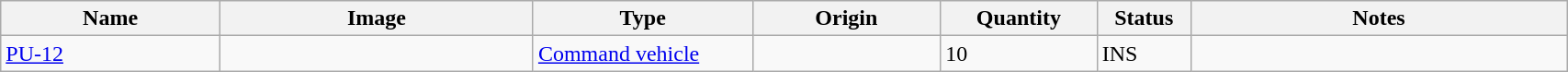<table class="wikitable" style="width:90%;">
<tr>
<th width=14%>Name</th>
<th width=20%>Image</th>
<th width=14%>Type</th>
<th width=12%>Origin</th>
<th width=10%>Quantity</th>
<th width=06%>Status</th>
<th width=24%>Notes</th>
</tr>
<tr>
<td><a href='#'>PU-12</a></td>
<td></td>
<td><a href='#'>Command vehicle</a></td>
<td></td>
<td>10</td>
<td>INS</td>
<td></td>
</tr>
</table>
